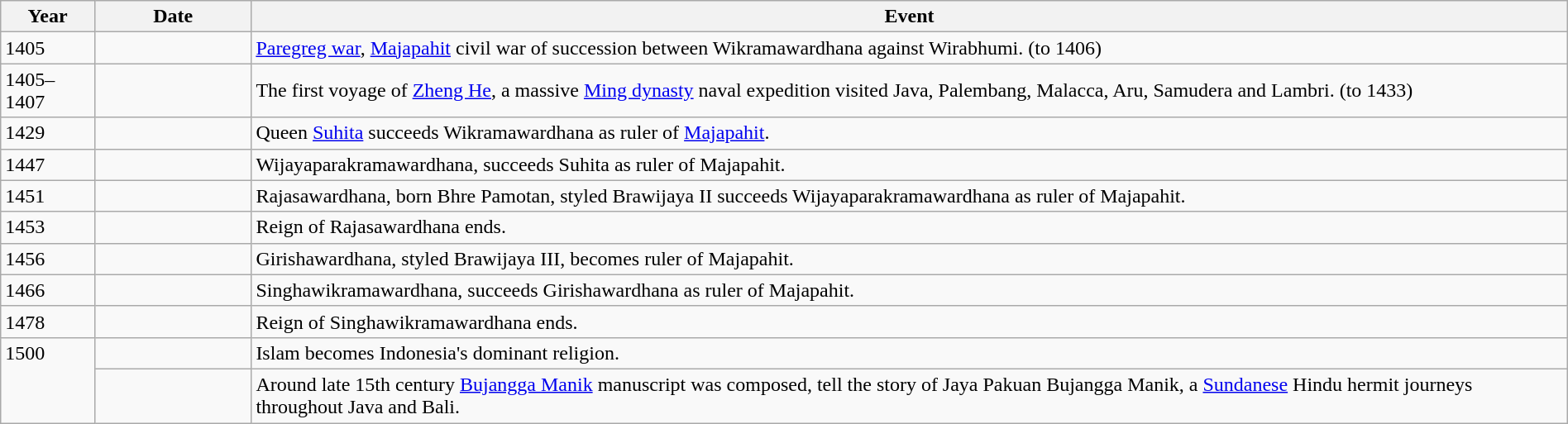<table class="wikitable" width="100%">
<tr>
<th style="width:6%">Year</th>
<th style="width:10%">Date</th>
<th>Event</th>
</tr>
<tr>
<td>1405</td>
<td></td>
<td><a href='#'>Paregreg war</a>, <a href='#'>Majapahit</a> civil war of succession between Wikramawardhana against Wirabhumi. (to 1406)</td>
</tr>
<tr>
<td>1405–1407</td>
<td></td>
<td>The first voyage of <a href='#'>Zheng He</a>, a massive <a href='#'>Ming dynasty</a> naval expedition visited Java, Palembang, Malacca, Aru, Samudera and Lambri. (to 1433)</td>
</tr>
<tr>
<td>1429</td>
<td></td>
<td>Queen <a href='#'>Suhita</a> succeeds Wikramawardhana as ruler of <a href='#'>Majapahit</a>.</td>
</tr>
<tr>
<td>1447</td>
<td></td>
<td>Wijayaparakramawardhana, succeeds Suhita as ruler of Majapahit.</td>
</tr>
<tr>
<td>1451</td>
<td></td>
<td>Rajasawardhana, born Bhre Pamotan, styled Brawijaya II succeeds Wijayaparakramawardhana as ruler of Majapahit.</td>
</tr>
<tr>
<td>1453</td>
<td></td>
<td>Reign of Rajasawardhana ends.</td>
</tr>
<tr>
<td>1456</td>
<td></td>
<td>Girishawardhana, styled Brawijaya III, becomes ruler of Majapahit.</td>
</tr>
<tr>
<td>1466</td>
<td></td>
<td>Singhawikramawardhana, succeeds Girishawardhana as ruler of Majapahit.</td>
</tr>
<tr>
<td>1478</td>
<td></td>
<td>Reign of Singhawikramawardhana ends.</td>
</tr>
<tr>
<td rowspan="2" valign="top">1500</td>
<td></td>
<td>Islam becomes Indonesia's dominant religion.</td>
</tr>
<tr>
<td></td>
<td>Around late 15th century <a href='#'>Bujangga Manik</a> manuscript was composed, tell the story of Jaya Pakuan Bujangga Manik, a <a href='#'>Sundanese</a> Hindu hermit journeys throughout Java and Bali.</td>
</tr>
</table>
